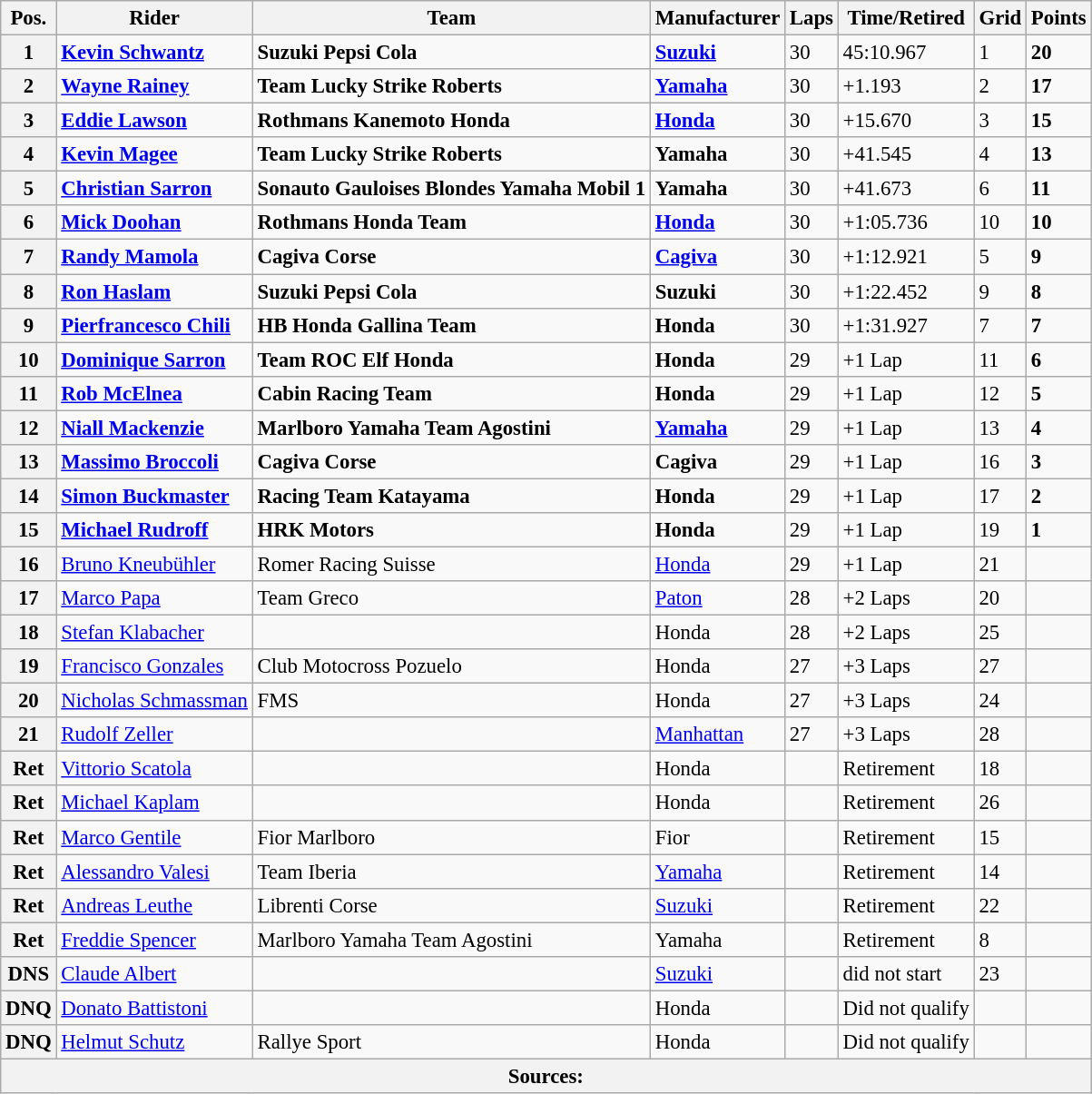<table class="wikitable" style="font-size: 95%;">
<tr>
<th>Pos.</th>
<th>Rider</th>
<th>Team</th>
<th>Manufacturer</th>
<th>Laps</th>
<th>Time/Retired</th>
<th>Grid</th>
<th>Points</th>
</tr>
<tr>
<th>1</th>
<td> <strong><a href='#'>Kevin Schwantz</a></strong></td>
<td><strong>Suzuki Pepsi Cola</strong></td>
<td><strong><a href='#'>Suzuki</a></strong></td>
<td>30</td>
<td>45:10.967</td>
<td>1</td>
<td><strong>20</strong></td>
</tr>
<tr>
<th>2</th>
<td> <strong><a href='#'>Wayne Rainey</a></strong></td>
<td><strong>Team Lucky Strike Roberts</strong></td>
<td><strong><a href='#'>Yamaha</a></strong></td>
<td>30</td>
<td>+1.193</td>
<td>2</td>
<td><strong>17</strong></td>
</tr>
<tr>
<th>3</th>
<td> <strong><a href='#'>Eddie Lawson</a></strong></td>
<td><strong>Rothmans Kanemoto Honda</strong></td>
<td><strong><a href='#'>Honda</a></strong></td>
<td>30</td>
<td>+15.670</td>
<td>3</td>
<td><strong>15</strong></td>
</tr>
<tr>
<th>4</th>
<td> <strong><a href='#'>Kevin Magee</a></strong></td>
<td><strong>Team Lucky Strike Roberts</strong></td>
<td><strong>Yamaha</strong></td>
<td>30</td>
<td>+41.545</td>
<td>4</td>
<td><strong>13</strong></td>
</tr>
<tr>
<th>5</th>
<td> <strong><a href='#'>Christian Sarron</a></strong></td>
<td><strong>Sonauto Gauloises Blondes Yamaha Mobil 1</strong></td>
<td><strong>Yamaha</strong></td>
<td>30</td>
<td>+41.673</td>
<td>6</td>
<td><strong>11</strong></td>
</tr>
<tr>
<th>6</th>
<td> <strong><a href='#'>Mick Doohan</a></strong></td>
<td><strong>Rothmans Honda Team</strong></td>
<td><strong><a href='#'>Honda</a></strong></td>
<td>30</td>
<td>+1:05.736</td>
<td>10</td>
<td><strong>10</strong></td>
</tr>
<tr>
<th>7</th>
<td> <strong><a href='#'>Randy Mamola</a></strong></td>
<td><strong>Cagiva Corse</strong></td>
<td><strong><a href='#'>Cagiva</a></strong></td>
<td>30</td>
<td>+1:12.921</td>
<td>5</td>
<td><strong>9</strong></td>
</tr>
<tr>
<th>8</th>
<td> <strong><a href='#'>Ron Haslam</a></strong></td>
<td><strong>Suzuki Pepsi Cola</strong></td>
<td><strong>Suzuki</strong></td>
<td>30</td>
<td>+1:22.452</td>
<td>9</td>
<td><strong>8</strong></td>
</tr>
<tr>
<th>9</th>
<td> <strong><a href='#'>Pierfrancesco Chili</a></strong></td>
<td><strong>HB Honda Gallina Team</strong></td>
<td><strong>Honda</strong></td>
<td>30</td>
<td>+1:31.927</td>
<td>7</td>
<td><strong>7</strong></td>
</tr>
<tr>
<th>10</th>
<td> <strong><a href='#'>Dominique Sarron</a></strong></td>
<td><strong>Team ROC Elf Honda</strong></td>
<td><strong>Honda</strong></td>
<td>29</td>
<td>+1 Lap</td>
<td>11</td>
<td><strong>6</strong></td>
</tr>
<tr>
<th>11</th>
<td> <strong><a href='#'>Rob McElnea</a></strong></td>
<td><strong>Cabin Racing Team</strong></td>
<td><strong>Honda</strong></td>
<td>29</td>
<td>+1 Lap</td>
<td>12</td>
<td><strong>5</strong></td>
</tr>
<tr>
<th>12</th>
<td> <strong><a href='#'>Niall Mackenzie</a></strong></td>
<td><strong>Marlboro Yamaha Team Agostini</strong></td>
<td><strong><a href='#'>Yamaha</a></strong></td>
<td>29</td>
<td>+1 Lap</td>
<td>13</td>
<td><strong>4</strong></td>
</tr>
<tr>
<th>13</th>
<td> <strong><a href='#'>Massimo Broccoli</a></strong></td>
<td><strong>Cagiva Corse</strong></td>
<td><strong>Cagiva</strong></td>
<td>29</td>
<td>+1 Lap</td>
<td>16</td>
<td><strong>3</strong></td>
</tr>
<tr>
<th>14</th>
<td> <strong><a href='#'>Simon Buckmaster</a></strong></td>
<td><strong>Racing Team Katayama</strong></td>
<td><strong>Honda</strong></td>
<td>29</td>
<td>+1 Lap</td>
<td>17</td>
<td><strong>2</strong></td>
</tr>
<tr>
<th>15</th>
<td> <strong><a href='#'>Michael Rudroff</a></strong></td>
<td><strong>HRK Motors</strong></td>
<td><strong>Honda</strong></td>
<td>29</td>
<td>+1 Lap</td>
<td>19</td>
<td><strong>1</strong></td>
</tr>
<tr>
<th>16</th>
<td> <a href='#'>Bruno Kneubühler</a></td>
<td>Romer Racing Suisse</td>
<td><a href='#'>Honda</a></td>
<td>29</td>
<td>+1 Lap</td>
<td>21</td>
<td></td>
</tr>
<tr>
<th>17</th>
<td> <a href='#'>Marco Papa</a></td>
<td>Team Greco</td>
<td><a href='#'>Paton</a></td>
<td>28</td>
<td>+2 Laps</td>
<td>20</td>
<td></td>
</tr>
<tr>
<th>18</th>
<td> <a href='#'>Stefan Klabacher</a></td>
<td></td>
<td>Honda</td>
<td>28</td>
<td>+2 Laps</td>
<td>25</td>
<td></td>
</tr>
<tr>
<th>19</th>
<td> <a href='#'>Francisco Gonzales</a></td>
<td>Club Motocross Pozuelo</td>
<td>Honda</td>
<td>27</td>
<td>+3 Laps</td>
<td>27</td>
<td></td>
</tr>
<tr>
<th>20</th>
<td> <a href='#'>Nicholas Schmassman</a></td>
<td>FMS</td>
<td>Honda</td>
<td>27</td>
<td>+3 Laps</td>
<td>24</td>
<td></td>
</tr>
<tr>
<th>21</th>
<td> <a href='#'>Rudolf Zeller</a></td>
<td></td>
<td><a href='#'>Manhattan</a></td>
<td>27</td>
<td>+3 Laps</td>
<td>28</td>
<td></td>
</tr>
<tr>
<th>Ret</th>
<td> <a href='#'>Vittorio Scatola</a></td>
<td></td>
<td>Honda</td>
<td></td>
<td>Retirement</td>
<td>18</td>
<td></td>
</tr>
<tr>
<th>Ret</th>
<td> <a href='#'>Michael Kaplam</a></td>
<td></td>
<td>Honda</td>
<td></td>
<td>Retirement</td>
<td>26</td>
<td></td>
</tr>
<tr>
<th>Ret</th>
<td> <a href='#'>Marco Gentile</a></td>
<td>Fior Marlboro</td>
<td>Fior</td>
<td></td>
<td>Retirement</td>
<td>15</td>
<td></td>
</tr>
<tr>
<th>Ret</th>
<td> <a href='#'>Alessandro Valesi</a></td>
<td>Team Iberia</td>
<td><a href='#'>Yamaha</a></td>
<td></td>
<td>Retirement</td>
<td>14</td>
<td></td>
</tr>
<tr>
<th>Ret</th>
<td> <a href='#'>Andreas Leuthe</a></td>
<td>Librenti Corse</td>
<td><a href='#'>Suzuki</a></td>
<td></td>
<td>Retirement</td>
<td>22</td>
<td></td>
</tr>
<tr>
<th>Ret</th>
<td> <a href='#'>Freddie Spencer</a></td>
<td>Marlboro Yamaha Team Agostini</td>
<td>Yamaha</td>
<td></td>
<td>Retirement</td>
<td>8</td>
<td></td>
</tr>
<tr>
<th>DNS</th>
<td> <a href='#'>Claude Albert</a></td>
<td></td>
<td><a href='#'>Suzuki</a></td>
<td></td>
<td>did not start</td>
<td>23</td>
<td></td>
</tr>
<tr>
<th>DNQ</th>
<td> <a href='#'>Donato Battistoni</a></td>
<td></td>
<td>Honda</td>
<td></td>
<td>Did not qualify</td>
<td></td>
<td></td>
</tr>
<tr>
<th>DNQ</th>
<td> <a href='#'>Helmut Schutz</a></td>
<td>Rallye Sport</td>
<td>Honda</td>
<td></td>
<td>Did not qualify</td>
<td></td>
<td></td>
</tr>
<tr>
<th colspan="10">Sources:</th>
</tr>
</table>
